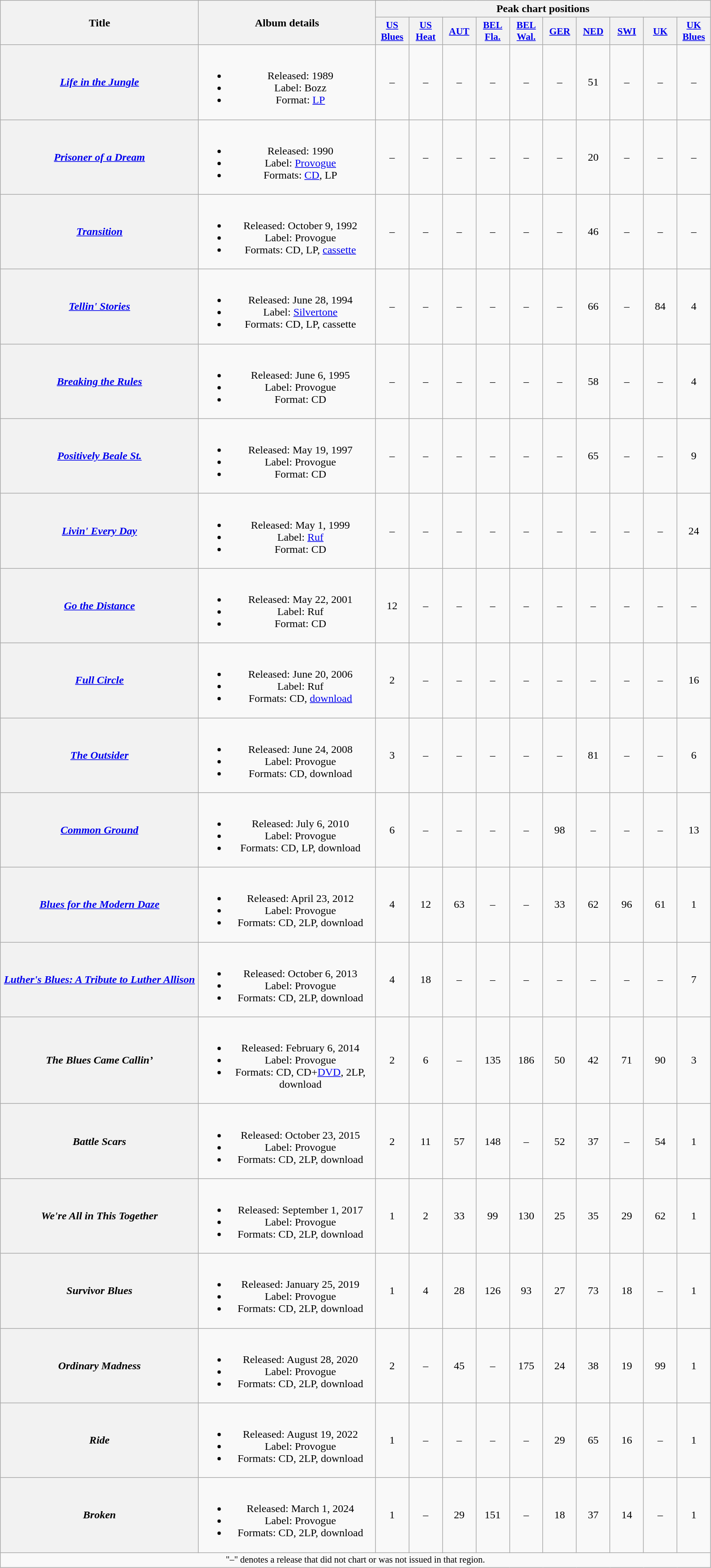<table class="wikitable plainrowheaders" style="text-align:center;">
<tr>
<th scope="col" rowspan="2" style="width:18em;">Title</th>
<th scope="col" rowspan="2" style="width:16em;">Album details</th>
<th scope="col" colspan="10">Peak chart positions</th>
</tr>
<tr>
<th scope="col" style="width:3em;font-size:90%;"><a href='#'>US<br>Blues</a><br></th>
<th scope="col" style="width:3em;font-size:90%;"><a href='#'>US<br>Heat</a><br></th>
<th scope="col" style="width:3em;font-size:90%;"><a href='#'>AUT</a><br></th>
<th scope="col" style="width:3em;font-size:90%;"><a href='#'>BEL<br>Fla.</a><br></th>
<th scope="col" style="width:3em;font-size:90%;"><a href='#'>BEL<br>Wal.</a><br></th>
<th scope="col" style="width:3em;font-size:90%;"><a href='#'>GER</a><br></th>
<th scope="col" style="width:3em;font-size:90%;"><a href='#'>NED</a><br></th>
<th scope="col" style="width:3em;font-size:90%;"><a href='#'>SWI</a><br></th>
<th scope="col" style="width:3em;font-size:90%;"><a href='#'>UK</a><br></th>
<th scope="col" style="width:3em;font-size:90%;"><a href='#'>UK<br>Blues</a><br></th>
</tr>
<tr>
<th scope="row"><em><a href='#'>Life in the Jungle</a></em><br></th>
<td><br><ul><li>Released: 1989</li><li>Label: Bozz</li><li>Format: <a href='#'>LP</a></li></ul></td>
<td>–</td>
<td>–</td>
<td>–</td>
<td>–</td>
<td>–</td>
<td>–</td>
<td>51</td>
<td>–</td>
<td>–</td>
<td>–</td>
</tr>
<tr>
<th scope="row"><em><a href='#'>Prisoner of a Dream</a></em><br></th>
<td><br><ul><li>Released: 1990</li><li>Label: <a href='#'>Provogue</a></li><li>Formats: <a href='#'>CD</a>, LP</li></ul></td>
<td>–</td>
<td>–</td>
<td>–</td>
<td>–</td>
<td>–</td>
<td>–</td>
<td>20</td>
<td>–</td>
<td>–</td>
<td>–</td>
</tr>
<tr>
<th scope="row"><em><a href='#'>Transition</a></em><br></th>
<td><br><ul><li>Released: October 9, 1992</li><li>Label: Provogue</li><li>Formats: CD, LP, <a href='#'>cassette</a></li></ul></td>
<td>–</td>
<td>–</td>
<td>–</td>
<td>–</td>
<td>–</td>
<td>–</td>
<td>46</td>
<td>–</td>
<td>–</td>
<td>–</td>
</tr>
<tr>
<th scope="row"><em><a href='#'>Tellin' Stories</a></em><br></th>
<td><br><ul><li>Released: June 28, 1994</li><li>Label: <a href='#'>Silvertone</a></li><li>Formats: CD, LP, cassette</li></ul></td>
<td>–</td>
<td>–</td>
<td>–</td>
<td>–</td>
<td>–</td>
<td>–</td>
<td>66</td>
<td>–</td>
<td>84</td>
<td>4</td>
</tr>
<tr>
<th scope="row"><em><a href='#'>Breaking the Rules</a></em><br></th>
<td><br><ul><li>Released: June 6, 1995</li><li>Label: Provogue</li><li>Format: CD</li></ul></td>
<td>–</td>
<td>–</td>
<td>–</td>
<td>–</td>
<td>–</td>
<td>–</td>
<td>58</td>
<td>–</td>
<td>–</td>
<td>4</td>
</tr>
<tr>
<th scope="row"><em><a href='#'>Positively Beale St.</a></em><br></th>
<td><br><ul><li>Released: May 19, 1997</li><li>Label: Provogue</li><li>Format: CD</li></ul></td>
<td>–</td>
<td>–</td>
<td>–</td>
<td>–</td>
<td>–</td>
<td>–</td>
<td>65</td>
<td>–</td>
<td>–</td>
<td>9</td>
</tr>
<tr>
<th scope="row"><em><a href='#'>Livin' Every Day</a></em><br></th>
<td><br><ul><li>Released: May 1, 1999</li><li>Label: <a href='#'>Ruf</a></li><li>Format: CD</li></ul></td>
<td>–</td>
<td>–</td>
<td>–</td>
<td>–</td>
<td>–</td>
<td>–</td>
<td>–</td>
<td>–</td>
<td>–</td>
<td>24</td>
</tr>
<tr>
<th scope="row"><em><a href='#'>Go the Distance</a></em><br></th>
<td><br><ul><li>Released: May 22, 2001</li><li>Label: Ruf</li><li>Format: CD</li></ul></td>
<td>12</td>
<td>–</td>
<td>–</td>
<td>–</td>
<td>–</td>
<td>–</td>
<td>–</td>
<td>–</td>
<td>–</td>
<td>–</td>
</tr>
<tr>
<th scope="row"><em><a href='#'>Full Circle</a></em><br></th>
<td><br><ul><li>Released: June 20, 2006</li><li>Label: Ruf</li><li>Formats: CD, <a href='#'>download</a></li></ul></td>
<td>2</td>
<td>–</td>
<td>–</td>
<td>–</td>
<td>–</td>
<td>–</td>
<td>–</td>
<td>–</td>
<td>–</td>
<td>16</td>
</tr>
<tr>
<th scope="row"><em><a href='#'>The Outsider</a></em></th>
<td><br><ul><li>Released: June 24, 2008</li><li>Label: Provogue</li><li>Formats: CD, download</li></ul></td>
<td>3</td>
<td>–</td>
<td>–</td>
<td>–</td>
<td>–</td>
<td>–</td>
<td>81</td>
<td>–</td>
<td>–</td>
<td>6</td>
</tr>
<tr>
<th scope="row"><em><a href='#'>Common Ground</a></em></th>
<td><br><ul><li>Released: July 6, 2010</li><li>Label: Provogue</li><li>Formats: CD, LP, download</li></ul></td>
<td>6</td>
<td>–</td>
<td>–</td>
<td>–</td>
<td>–</td>
<td>98</td>
<td>–</td>
<td>–</td>
<td>–</td>
<td>13</td>
</tr>
<tr>
<th scope="row"><em><a href='#'>Blues for the Modern Daze</a></em></th>
<td><br><ul><li>Released: April 23, 2012</li><li>Label: Provogue</li><li>Formats: CD, 2LP, download</li></ul></td>
<td>4</td>
<td>12</td>
<td>63</td>
<td>–</td>
<td>–</td>
<td>33</td>
<td>62</td>
<td>96</td>
<td>61</td>
<td>1</td>
</tr>
<tr>
<th scope="row"><em><a href='#'>Luther's Blues: A Tribute to Luther Allison</a></em><br></th>
<td><br><ul><li>Released: October 6, 2013</li><li>Label: Provogue</li><li>Formats: CD, 2LP, download</li></ul></td>
<td>4</td>
<td>18</td>
<td>–</td>
<td>–</td>
<td>–</td>
<td>–</td>
<td>–</td>
<td>–</td>
<td>–</td>
<td>7</td>
</tr>
<tr>
<th scope="row"><em>The Blues Came Callin’</em></th>
<td><br><ul><li>Released: February 6, 2014</li><li>Label: Provogue</li><li>Formats: CD, CD+<a href='#'>DVD</a>, 2LP, download</li></ul></td>
<td>2</td>
<td>6</td>
<td>–</td>
<td>135</td>
<td>186</td>
<td>50</td>
<td>42</td>
<td>71</td>
<td>90</td>
<td>3</td>
</tr>
<tr>
<th scope="row"><em>Battle Scars</em></th>
<td><br><ul><li>Released: October 23, 2015</li><li>Label: Provogue</li><li>Formats: CD, 2LP, download</li></ul></td>
<td>2</td>
<td>11</td>
<td>57</td>
<td>148</td>
<td>–</td>
<td>52</td>
<td>37</td>
<td>–</td>
<td>54</td>
<td>1</td>
</tr>
<tr>
<th scope="row"><em>We're All in This Together</em></th>
<td><br><ul><li>Released: September 1, 2017</li><li>Label: Provogue</li><li>Formats: CD, 2LP, download</li></ul></td>
<td>1</td>
<td>2</td>
<td>33</td>
<td>99</td>
<td>130</td>
<td>25</td>
<td>35</td>
<td>29</td>
<td>62</td>
<td>1</td>
</tr>
<tr>
<th scope="row"><em>Survivor Blues</em></th>
<td><br><ul><li>Released: January 25, 2019</li><li>Label: Provogue</li><li>Formats: CD, 2LP, download</li></ul></td>
<td>1</td>
<td>4</td>
<td>28</td>
<td>126</td>
<td>93</td>
<td>27</td>
<td>73</td>
<td>18</td>
<td>–</td>
<td>1</td>
</tr>
<tr>
<th scope="row"><em>Ordinary Madness</em></th>
<td><br><ul><li>Released: August 28, 2020</li><li>Label: Provogue</li><li>Formats: CD, 2LP, download</li></ul></td>
<td>2</td>
<td>–</td>
<td>45</td>
<td>–</td>
<td>175</td>
<td>24</td>
<td>38</td>
<td>19</td>
<td>99</td>
<td>1</td>
</tr>
<tr>
<th scope="row"><em>Ride</em></th>
<td><br><ul><li>Released: August 19, 2022</li><li>Label: Provogue</li><li>Formats: CD, 2LP, download</li></ul></td>
<td>1</td>
<td>–</td>
<td>–</td>
<td>–</td>
<td>–</td>
<td>29</td>
<td>65</td>
<td>16</td>
<td>–</td>
<td>1</td>
</tr>
<tr>
<th scope="row"><em>Broken</em></th>
<td><br><ul><li>Released: March 1, 2024</li><li>Label: Provogue</li><li>Formats: CD, 2LP, download</li></ul></td>
<td>1</td>
<td>–</td>
<td>29</td>
<td>151</td>
<td>–</td>
<td>18</td>
<td>37</td>
<td>14</td>
<td>–</td>
<td>1</td>
</tr>
<tr>
<td align="center" colspan="12" style="font-size: 85%">"–" denotes a release that did not chart or was not issued in that region.</td>
</tr>
</table>
